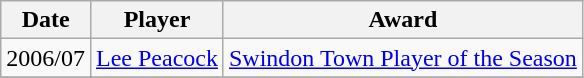<table class="wikitable">
<tr>
<th>Date</th>
<th>Player</th>
<th>Award</th>
</tr>
<tr>
<td>2006/07</td>
<td> <a href='#'>Lee Peacock</a></td>
<td><a href='#'>Swindon Town Player of the Season</a></td>
</tr>
<tr>
</tr>
</table>
